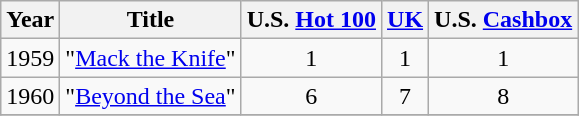<table class="wikitable">
<tr>
<th>Year</th>
<th>Title</th>
<th>U.S. <a href='#'>Hot 100</a></th>
<th><a href='#'>UK</a></th>
<th>U.S. <a href='#'>Cashbox</a></th>
</tr>
<tr>
<td>1959</td>
<td>"<a href='#'>Mack the Knife</a>"</td>
<td align="center">1</td>
<td align="center">1</td>
<td align="center">1</td>
</tr>
<tr>
<td>1960</td>
<td>"<a href='#'>Beyond the Sea</a>"</td>
<td align="center">6</td>
<td align="center">7</td>
<td align="center">8</td>
</tr>
<tr>
</tr>
</table>
